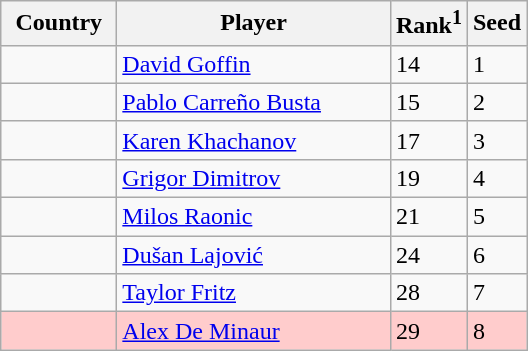<table class="sortable wikitable">
<tr>
<th width="70">Country</th>
<th width="175">Player</th>
<th>Rank<sup>1</sup></th>
<th>Seed</th>
</tr>
<tr>
<td></td>
<td><a href='#'>David Goffin</a></td>
<td>14</td>
<td>1</td>
</tr>
<tr>
<td></td>
<td><a href='#'>Pablo Carreño Busta</a></td>
<td>15</td>
<td>2</td>
</tr>
<tr>
<td></td>
<td><a href='#'>Karen Khachanov</a></td>
<td>17</td>
<td>3</td>
</tr>
<tr>
<td></td>
<td><a href='#'>Grigor Dimitrov</a></td>
<td>19</td>
<td>4</td>
</tr>
<tr>
<td></td>
<td><a href='#'>Milos Raonic</a></td>
<td>21</td>
<td>5</td>
</tr>
<tr>
<td></td>
<td><a href='#'>Dušan Lajović</a></td>
<td>24</td>
<td>6</td>
</tr>
<tr>
<td></td>
<td><a href='#'>Taylor Fritz</a></td>
<td>28</td>
<td>7</td>
</tr>
<tr style="background:#fcc;">
<td></td>
<td><a href='#'>Alex De Minaur</a></td>
<td>29</td>
<td>8</td>
</tr>
</table>
